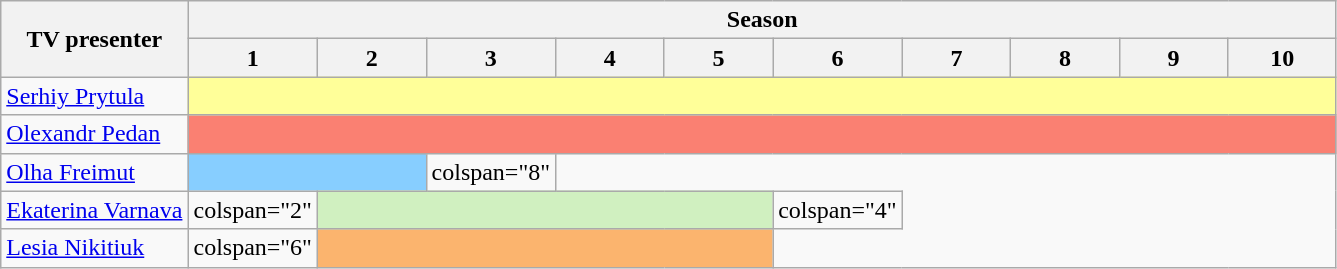<table class="wikitable" width:"50%">
<tr>
<th rowspan="2">TV presenter</th>
<th colspan="10">Season</th>
</tr>
<tr>
<th ! width="65">1</th>
<th ! width="65">2</th>
<th ! width="65">3</th>
<th ! width="65">4</th>
<th ! width="65">5</th>
<th ! width="65">6</th>
<th ! width="65">7</th>
<th ! width="65">8</th>
<th ! width="65">9</th>
<th ! width="65">10</th>
</tr>
<tr>
<td><a href='#'>Serhiy Prytula</a></td>
<td colspan="10" style="text-align: center; background:#ffff99;"></td>
</tr>
<tr>
<td><a href='#'>Olexandr Pedan</a></td>
<td colspan="10" style="text-align: center; background: #FA8072;"></td>
</tr>
<tr>
<td><a href='#'>Olha Freimut</a></td>
<td colspan="2" style="text-align: center; background:#87CEFF;"></td>
<td>colspan="8" </td>
</tr>
<tr>
<td><a href='#'>Ekaterina Varnava</a></td>
<td>colspan="2" </td>
<td colspan="4" style="text-align: center; background: #d0f0c0;"></td>
<td>colspan="4" </td>
</tr>
<tr>
<td><a href='#'>Lesia Nikitiuk</a></td>
<td>colspan="6" </td>
<td colspan="4" style="text-align: center; background: #fbb46e;"></td>
</tr>
</table>
